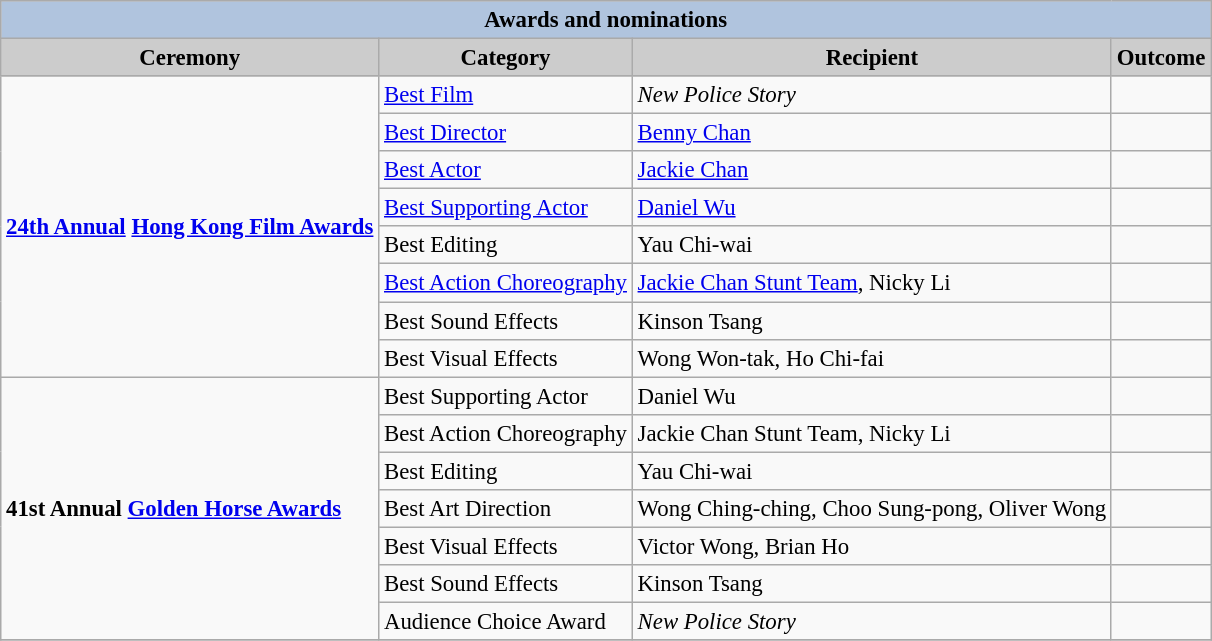<table class="wikitable" style="font-size:95%;" ;>
<tr style="background:#ccc; text-align:center;">
<th colspan="4" style="background: LightSteelBlue;">Awards and nominations</th>
</tr>
<tr style="background:#ccc; text-align:center;">
<th style="background:#ccc">Ceremony</th>
<th style="background:#ccc">Category</th>
<th style="background:#ccc">Recipient</th>
<th style="background:#ccc">Outcome</th>
</tr>
<tr>
<td rowspan=8><strong><a href='#'>24th Annual</a> <a href='#'>Hong Kong Film Awards</a></strong></td>
<td><a href='#'>Best Film</a></td>
<td><em>New Police Story</em></td>
<td></td>
</tr>
<tr>
<td><a href='#'>Best Director</a></td>
<td><a href='#'>Benny Chan</a></td>
<td></td>
</tr>
<tr>
<td><a href='#'>Best Actor</a></td>
<td><a href='#'>Jackie Chan</a></td>
<td></td>
</tr>
<tr>
<td><a href='#'>Best Supporting Actor</a></td>
<td><a href='#'>Daniel Wu</a></td>
<td></td>
</tr>
<tr>
<td>Best Editing</td>
<td>Yau Chi-wai</td>
<td></td>
</tr>
<tr>
<td><a href='#'>Best Action Choreography</a></td>
<td><a href='#'>Jackie Chan Stunt Team</a>, Nicky Li</td>
<td></td>
</tr>
<tr>
<td>Best Sound Effects</td>
<td>Kinson Tsang</td>
<td></td>
</tr>
<tr>
<td>Best Visual Effects</td>
<td>Wong Won-tak, Ho Chi-fai</td>
<td></td>
</tr>
<tr>
<td rowspan=7><strong>41st Annual <a href='#'>Golden Horse Awards</a></strong></td>
<td>Best Supporting Actor</td>
<td>Daniel Wu</td>
<td></td>
</tr>
<tr>
<td>Best Action Choreography</td>
<td>Jackie Chan Stunt Team, Nicky Li</td>
<td></td>
</tr>
<tr>
<td>Best Editing</td>
<td>Yau Chi-wai</td>
<td></td>
</tr>
<tr>
<td>Best Art Direction</td>
<td>Wong Ching-ching, Choo Sung-pong, Oliver Wong</td>
<td></td>
</tr>
<tr>
<td>Best Visual Effects</td>
<td>Victor Wong, Brian Ho</td>
<td></td>
</tr>
<tr>
<td>Best Sound Effects</td>
<td>Kinson Tsang</td>
<td></td>
</tr>
<tr>
<td>Audience Choice Award</td>
<td><em>New Police Story</em></td>
<td></td>
</tr>
<tr>
</tr>
</table>
